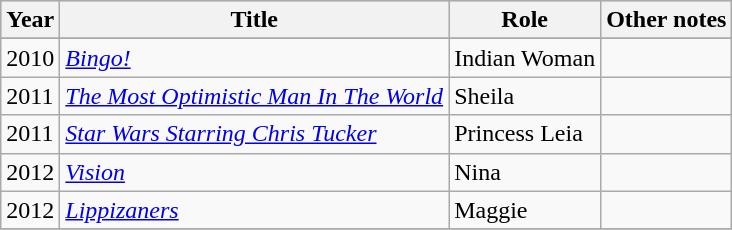<table class="wikitable">
<tr style="background:#ccc; text-align:left;">
<th>Year</th>
<th>Title</th>
<th>Role</th>
<th>Other notes</th>
</tr>
<tr>
</tr>
<tr>
<td>2010</td>
<td><em><a href='#'>Bingo!</a></em></td>
<td>Indian Woman</td>
<td></td>
</tr>
<tr>
<td>2011</td>
<td><em><a href='#'>The Most Optimistic Man In The World</a></em></td>
<td>Sheila</td>
<td></td>
</tr>
<tr>
<td>2011</td>
<td><em><a href='#'>Star Wars Starring Chris Tucker</a></em></td>
<td>Princess Leia</td>
<td></td>
</tr>
<tr>
<td>2012</td>
<td><em><a href='#'>Vision</a></em></td>
<td>Nina</td>
<td></td>
</tr>
<tr>
<td>2012</td>
<td><em><a href='#'>Lippizaners</a></em></td>
<td>Maggie</td>
<td></td>
</tr>
<tr>
</tr>
</table>
